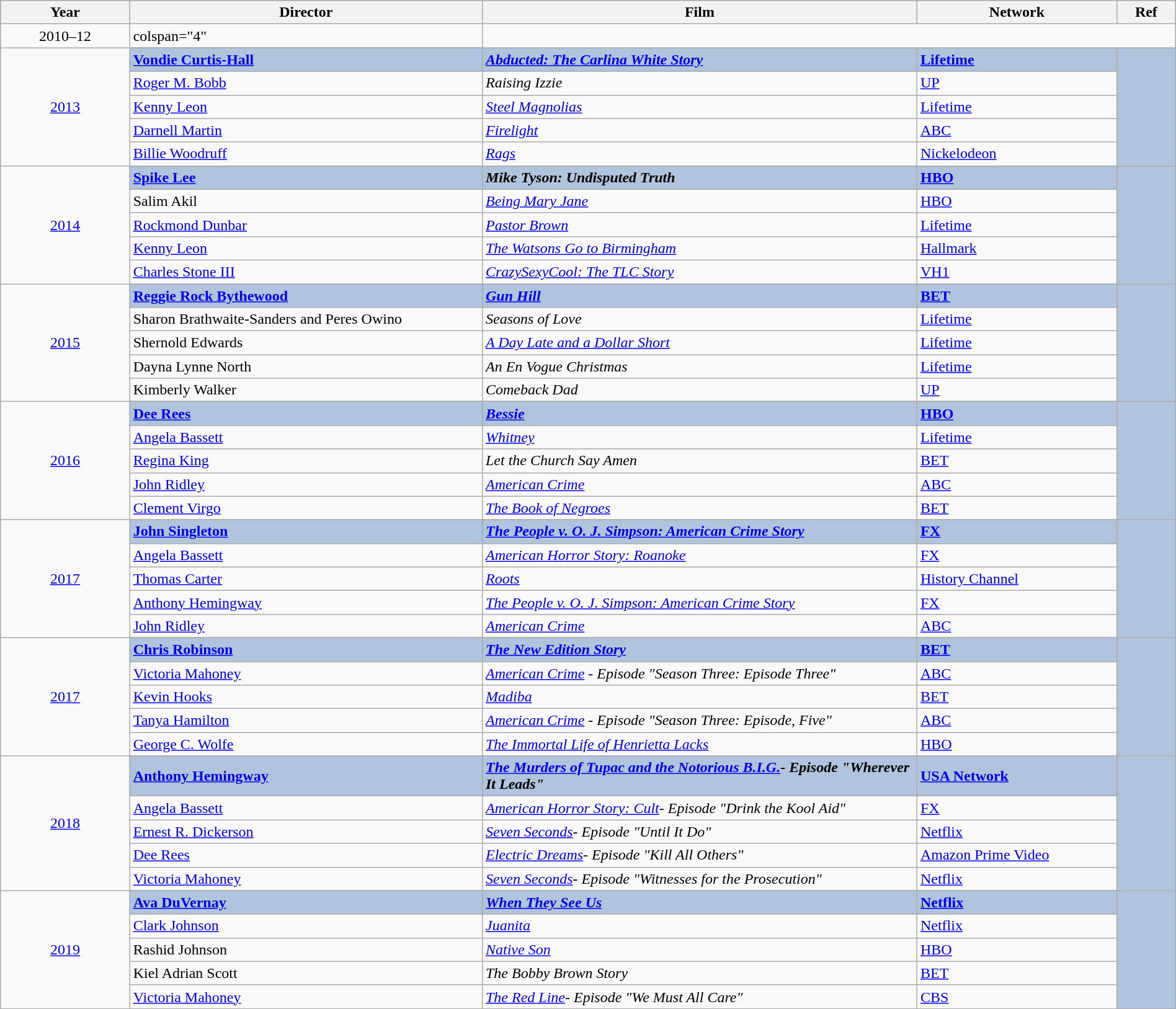<table class="wikitable" style="width:100%;">
<tr style="background:#bebebe;">
<th style="width:11%;">Year</th>
<th style="width:30%;">Director</th>
<th style="width:37%;">Film</th>
<th style="width:17%;">Network</th>
<th style="width:5%;">Ref</th>
</tr>
<tr>
<td align="center">2010–12</td>
<td>colspan="4" </td>
</tr>
<tr>
<td rowspan="6" align="center"><a href='#'>2013</a></td>
</tr>
<tr style="background:#B0C4DE">
<td><strong><a href='#'>Vondie Curtis-Hall</a></strong></td>
<td><strong><em><a href='#'>Abducted: The Carlina White Story</a></em></strong></td>
<td><strong><a href='#'>Lifetime</a></strong></td>
<td rowspan="6" align="center"></td>
</tr>
<tr>
<td><a href='#'>Roger M. Bobb</a></td>
<td><em>Raising Izzie</em></td>
<td><a href='#'>UP</a></td>
</tr>
<tr>
<td><a href='#'>Kenny Leon</a></td>
<td><em><a href='#'>Steel Magnolias</a></em></td>
<td><a href='#'>Lifetime</a></td>
</tr>
<tr>
<td><a href='#'>Darnell Martin</a></td>
<td><em><a href='#'>Firelight</a></em></td>
<td><a href='#'>ABC</a></td>
</tr>
<tr>
<td><a href='#'>Billie Woodruff</a></td>
<td><em><a href='#'>Rags</a></em></td>
<td><a href='#'>Nickelodeon</a></td>
</tr>
<tr>
<td rowspan="6" align="center"><a href='#'>2014</a></td>
</tr>
<tr style="background:#B0C4DE">
<td><strong><a href='#'>Spike Lee</a></strong></td>
<td><strong><em>Mike Tyson: Undisputed Truth</em></strong></td>
<td><strong><a href='#'>HBO</a></strong></td>
<td rowspan="6" align="center"></td>
</tr>
<tr>
<td>Salim Akil</td>
<td><em><a href='#'>Being Mary Jane</a></em></td>
<td><a href='#'>HBO</a></td>
</tr>
<tr>
<td><a href='#'>Rockmond Dunbar</a></td>
<td><em><a href='#'>Pastor Brown</a></em></td>
<td><a href='#'>Lifetime</a></td>
</tr>
<tr>
<td><a href='#'>Kenny Leon</a></td>
<td><em><a href='#'>The Watsons Go to Birmingham</a></em></td>
<td><a href='#'>Hallmark</a></td>
</tr>
<tr>
<td><a href='#'>Charles Stone III</a></td>
<td><em><a href='#'>CrazySexyCool: The TLC Story</a></em></td>
<td><a href='#'>VH1</a></td>
</tr>
<tr>
<td rowspan="6" align="center"><a href='#'>2015</a></td>
</tr>
<tr style="background:#B0C4DE">
<td><strong><a href='#'>Reggie Rock Bythewood</a></strong></td>
<td><strong><em><a href='#'>Gun Hill</a></em></strong></td>
<td><strong><a href='#'>BET</a></strong></td>
<td rowspan="6" align="center"></td>
</tr>
<tr>
<td>Sharon Brathwaite-Sanders and Peres Owino</td>
<td><em>Seasons of Love</em></td>
<td><a href='#'>Lifetime</a></td>
</tr>
<tr>
<td>Shernold Edwards</td>
<td><em><a href='#'>A Day Late and a Dollar Short</a></em></td>
<td><a href='#'>Lifetime</a></td>
</tr>
<tr>
<td>Dayna Lynne North</td>
<td><em>An En Vogue Christmas</em></td>
<td><a href='#'>Lifetime</a></td>
</tr>
<tr>
<td>Kimberly Walker</td>
<td><em>Comeback Dad</em></td>
<td><a href='#'>UP</a></td>
</tr>
<tr>
<td rowspan="6" align="center"><a href='#'>2016</a></td>
</tr>
<tr style="background:#B0C4DE">
<td><strong><a href='#'>Dee Rees</a></strong></td>
<td><strong><em><a href='#'>Bessie</a></em></strong></td>
<td><strong><a href='#'>HBO</a></strong></td>
<td rowspan="6" align="center"></td>
</tr>
<tr>
<td><a href='#'>Angela Bassett</a></td>
<td><em><a href='#'>Whitney</a></em></td>
<td><a href='#'>Lifetime</a></td>
</tr>
<tr>
<td><a href='#'>Regina King</a></td>
<td><em>Let the Church Say Amen</em></td>
<td><a href='#'>BET</a></td>
</tr>
<tr>
<td><a href='#'>John Ridley</a></td>
<td><em><a href='#'>American Crime</a></em></td>
<td><a href='#'>ABC</a></td>
</tr>
<tr>
<td><a href='#'>Clement Virgo</a></td>
<td><em><a href='#'>The Book of Negroes</a></em></td>
<td><a href='#'>BET</a></td>
</tr>
<tr>
<td rowspan="6" align="center"><a href='#'>2017</a></td>
</tr>
<tr style="background:#B0C4DE">
<td><strong><a href='#'>John Singleton</a></strong></td>
<td><strong><em><a href='#'>The People v. O. J. Simpson: American Crime Story</a></em></strong></td>
<td><strong><a href='#'>FX</a></strong></td>
<td rowspan="6" align="center"></td>
</tr>
<tr>
<td><a href='#'>Angela Bassett</a></td>
<td><em><a href='#'>American Horror Story: Roanoke</a></em></td>
<td><a href='#'>FX</a></td>
</tr>
<tr>
<td><a href='#'>Thomas Carter</a></td>
<td><em><a href='#'>Roots</a></em></td>
<td><a href='#'>History Channel</a></td>
</tr>
<tr>
<td><a href='#'>Anthony Hemingway</a></td>
<td><em><a href='#'>The People v. O. J. Simpson: American Crime Story</a></em></td>
<td><a href='#'>FX</a></td>
</tr>
<tr>
<td><a href='#'>John Ridley</a></td>
<td><em><a href='#'>American Crime</a></em></td>
<td><a href='#'>ABC</a></td>
</tr>
<tr>
<td rowspan="6" align="center"><a href='#'>2017</a></td>
</tr>
<tr style="background:#B0C4DE">
<td><strong><a href='#'>Chris Robinson</a></strong></td>
<td><strong><em><a href='#'>The New Edition Story</a></em></strong></td>
<td><strong><a href='#'>BET</a></strong></td>
<td rowspan="6" align="center"></td>
</tr>
<tr>
<td><a href='#'>Victoria Mahoney</a></td>
<td><em><a href='#'>American Crime</a> - Episode "Season Three: Episode Three"</em></td>
<td><a href='#'>ABC</a></td>
</tr>
<tr>
<td><a href='#'>Kevin Hooks</a></td>
<td><em><a href='#'>Madiba</a></em></td>
<td><a href='#'>BET</a></td>
</tr>
<tr>
<td><a href='#'>Tanya Hamilton</a></td>
<td><em><a href='#'>American Crime</a> - Episode "Season Three: Episode, Five"</em></td>
<td><a href='#'>ABC</a></td>
</tr>
<tr>
<td><a href='#'>George C. Wolfe</a></td>
<td><em><a href='#'>The Immortal Life of Henrietta Lacks</a></em></td>
<td><a href='#'>HBO</a></td>
</tr>
<tr>
<td rowspan="6" align="center"><a href='#'>2018</a></td>
</tr>
<tr style="background:#B0C4DE">
<td><strong><a href='#'>Anthony Hemingway</a></strong></td>
<td><strong><em><a href='#'>The Murders of Tupac and the Notorious B.I.G.</a>- Episode "Wherever It Leads"</em></strong></td>
<td><strong><a href='#'>USA Network</a></strong></td>
<td rowspan="6" align="center"></td>
</tr>
<tr>
<td><a href='#'>Angela Bassett</a></td>
<td><em><a href='#'>American Horror Story: Cult</a>- Episode "Drink the Kool Aid"</em></td>
<td><a href='#'>FX</a></td>
</tr>
<tr>
<td><a href='#'>Ernest R. Dickerson</a></td>
<td><em><a href='#'>Seven Seconds</a>-  Episode "Until It Do"</em></td>
<td><a href='#'>Netflix</a></td>
</tr>
<tr>
<td><a href='#'>Dee Rees</a></td>
<td><em><a href='#'>Electric Dreams</a>-  Episode "Kill All Others"</em></td>
<td><a href='#'>Amazon Prime Video</a></td>
</tr>
<tr>
<td><a href='#'>Victoria Mahoney</a></td>
<td><em><a href='#'>Seven Seconds</a>- Episode "Witnesses for the Prosecution"</em></td>
<td><a href='#'>Netflix</a></td>
</tr>
<tr>
<td rowspan="6" align="center"><a href='#'>2019</a></td>
</tr>
<tr style="background:#B0C4DE">
<td><strong><a href='#'>Ava DuVernay</a></strong></td>
<td><strong><em><a href='#'>When They See Us</a></em></strong></td>
<td><strong><a href='#'>Netflix</a></strong></td>
<td rowspan="6" align="center"></td>
</tr>
<tr>
<td><a href='#'>Clark Johnson</a></td>
<td><em><a href='#'>Juanita</a></em></td>
<td><a href='#'>Netflix</a></td>
</tr>
<tr>
<td>Rashid Johnson</td>
<td><em><a href='#'>Native Son</a></em></td>
<td><a href='#'>HBO</a></td>
</tr>
<tr>
<td>Kiel Adrian Scott</td>
<td><em>The Bobby Brown Story</em></td>
<td><a href='#'>BET</a></td>
</tr>
<tr>
<td><a href='#'>Victoria Mahoney</a></td>
<td><em><a href='#'>The Red Line</a>- Episode "We Must All Care"</em></td>
<td><a href='#'>CBS</a></td>
</tr>
</table>
